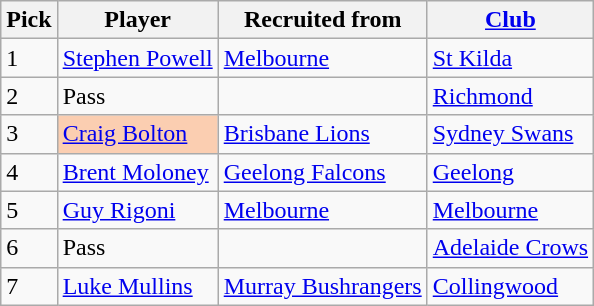<table class="wikitable sortable">
<tr>
<th>Pick</th>
<th>Player</th>
<th>Recruited from</th>
<th><a href='#'>Club</a></th>
</tr>
<tr>
<td>1</td>
<td><a href='#'>Stephen Powell</a></td>
<td><a href='#'>Melbourne</a></td>
<td><a href='#'>St Kilda</a></td>
</tr>
<tr>
<td>2</td>
<td>Pass</td>
<td></td>
<td><a href='#'>Richmond</a></td>
</tr>
<tr>
<td>3</td>
<td bgcolor="#FBCEB1"><a href='#'>Craig Bolton</a></td>
<td><a href='#'>Brisbane Lions</a></td>
<td><a href='#'>Sydney Swans</a></td>
</tr>
<tr>
<td>4</td>
<td><a href='#'>Brent Moloney</a></td>
<td><a href='#'>Geelong Falcons</a></td>
<td><a href='#'>Geelong</a></td>
</tr>
<tr>
<td>5</td>
<td><a href='#'>Guy Rigoni</a></td>
<td><a href='#'>Melbourne</a></td>
<td><a href='#'>Melbourne</a></td>
</tr>
<tr>
<td>6</td>
<td>Pass</td>
<td></td>
<td><a href='#'>Adelaide Crows</a></td>
</tr>
<tr>
<td>7</td>
<td><a href='#'>Luke Mullins</a></td>
<td><a href='#'>Murray Bushrangers</a></td>
<td><a href='#'>Collingwood</a></td>
</tr>
</table>
